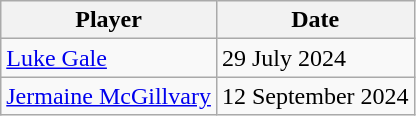<table class="wikitable">
<tr>
<th>Player</th>
<th>Date</th>
</tr>
<tr>
<td> <a href='#'>Luke Gale</a></td>
<td>29 July 2024</td>
</tr>
<tr>
<td> <a href='#'>Jermaine McGillvary</a></td>
<td>12 September 2024</td>
</tr>
</table>
